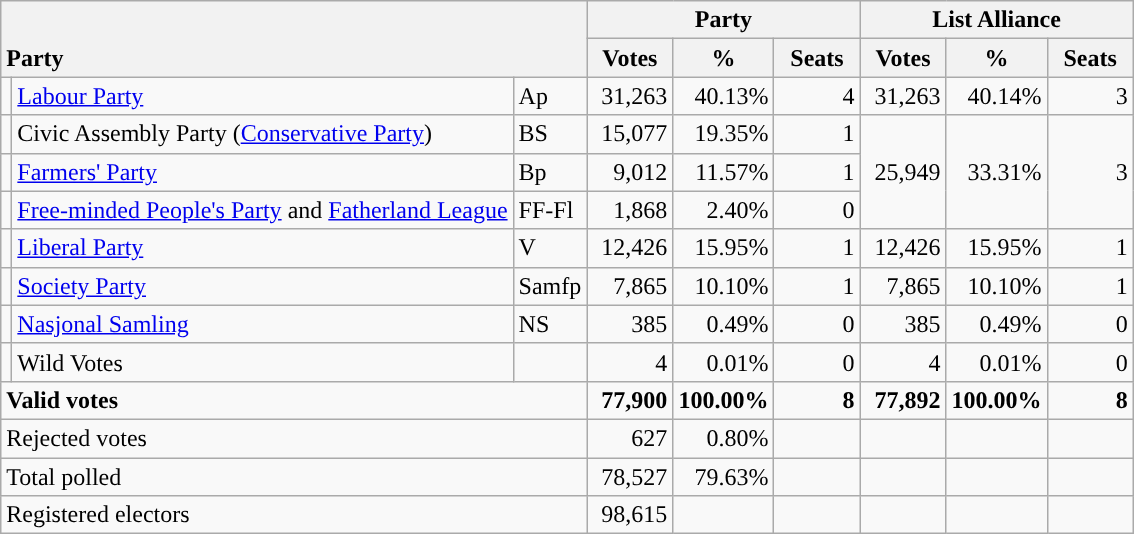<table class="wikitable" border="1" style="text-align:right;">
<tr>
<th style="text-align:left;" valign=bottom rowspan=2 colspan=3>Party</th>
<th colspan=3>Party</th>
<th colspan=3>List Alliance</th>
</tr>
<tr>
<th align=center valign=bottom width="50">Votes</th>
<th align=center valign=bottom width="50">%</th>
<th align=center valign=bottom width="50">Seats</th>
<th align=center valign=bottom width="50">Votes</th>
<th align=center valign=bottom width="50">%</th>
<th align=center valign=bottom width="50">Seats</th>
</tr>
<tr>
<td style="color:inherit;background:"></td>
<td align=left><a href='#'>Labour Party</a></td>
<td align=left>Ap</td>
<td>31,263</td>
<td>40.13%</td>
<td>4</td>
<td>31,263</td>
<td>40.14%</td>
<td>3</td>
</tr>
<tr>
<td></td>
<td align=left>Civic Assembly Party (<a href='#'>Conservative Party</a>)</td>
<td align=left>BS</td>
<td>15,077</td>
<td>19.35%</td>
<td>1</td>
<td rowspan=3>25,949</td>
<td rowspan=3>33.31%</td>
<td rowspan=3>3</td>
</tr>
<tr>
<td style="color:inherit;background:"></td>
<td align=left><a href='#'>Farmers' Party</a></td>
<td align=left>Bp</td>
<td>9,012</td>
<td>11.57%</td>
<td>1</td>
</tr>
<tr>
<td></td>
<td align=left><a href='#'>Free-minded People's Party</a> and <a href='#'>Fatherland League</a></td>
<td align=left>FF-Fl</td>
<td>1,868</td>
<td>2.40%</td>
<td>0</td>
</tr>
<tr>
<td style="color:inherit;background:"></td>
<td align=left><a href='#'>Liberal Party</a></td>
<td align=left>V</td>
<td>12,426</td>
<td>15.95%</td>
<td>1</td>
<td>12,426</td>
<td>15.95%</td>
<td>1</td>
</tr>
<tr>
<td></td>
<td align=left><a href='#'>Society Party</a></td>
<td align=left>Samfp</td>
<td>7,865</td>
<td>10.10%</td>
<td>1</td>
<td>7,865</td>
<td>10.10%</td>
<td>1</td>
</tr>
<tr>
<td style="color:inherit;background:"></td>
<td align=left><a href='#'>Nasjonal Samling</a></td>
<td align=left>NS</td>
<td>385</td>
<td>0.49%</td>
<td>0</td>
<td>385</td>
<td>0.49%</td>
<td>0</td>
</tr>
<tr>
<td></td>
<td align=left>Wild Votes</td>
<td align=left></td>
<td>4</td>
<td>0.01%</td>
<td>0</td>
<td>4</td>
<td>0.01%</td>
<td>0</td>
</tr>
<tr style="font-weight:bold">
<td align=left colspan=3>Valid votes</td>
<td>77,900</td>
<td>100.00%</td>
<td>8</td>
<td>77,892</td>
<td>100.00%</td>
<td>8</td>
</tr>
<tr>
<td align=left colspan=3>Rejected votes</td>
<td>627</td>
<td>0.80%</td>
<td></td>
<td></td>
<td></td>
<td></td>
</tr>
<tr>
<td align=left colspan=3>Total polled</td>
<td>78,527</td>
<td>79.63%</td>
<td></td>
<td></td>
<td></td>
<td></td>
</tr>
<tr>
<td align=left colspan=3>Registered electors</td>
<td>98,615</td>
<td></td>
<td></td>
<td></td>
<td></td>
<td></td>
</tr>
</table>
